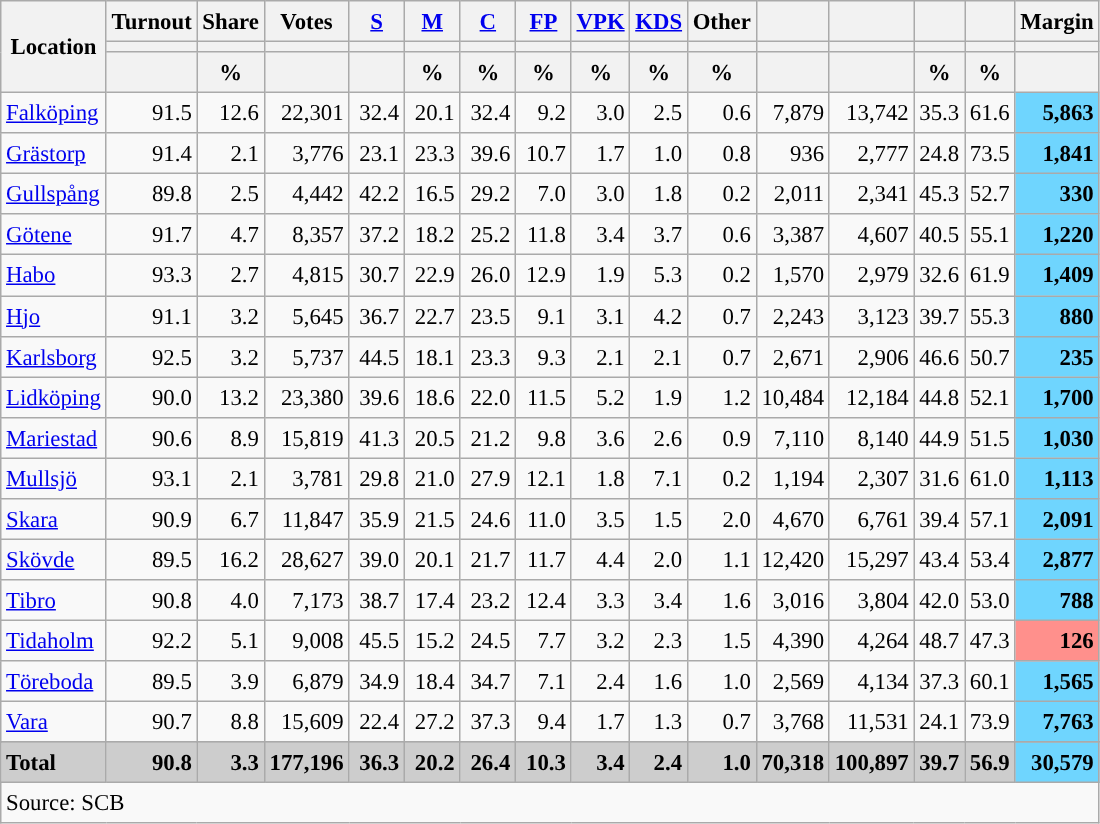<table class="wikitable sortable" style="text-align:right; font-size:95%; line-height:20px;">
<tr>
<th rowspan="3">Location</th>
<th>Turnout</th>
<th>Share</th>
<th>Votes</th>
<th width="30px" class="unsortable"><a href='#'>S</a></th>
<th width="30px" class="unsortable"><a href='#'>M</a></th>
<th width="30px" class="unsortable"><a href='#'>C</a></th>
<th width="30px" class="unsortable"><a href='#'>FP</a></th>
<th width="30px" class="unsortable"><a href='#'>VPK</a></th>
<th width="30px" class="unsortable"><a href='#'>KDS</a></th>
<th width="30px" class="unsortable">Other</th>
<th></th>
<th></th>
<th></th>
<th></th>
<th>Margin</th>
</tr>
<tr>
<th></th>
<th></th>
<th></th>
<th style="background:"></th>
<th style="background:"></th>
<th style="background:"></th>
<th style="background:"></th>
<th style="background:"></th>
<th style="background:"></th>
<th style="background:"></th>
<th style="background:"></th>
<th style="background:"></th>
<th style="background:"></th>
<th style="background:"></th>
<th></th>
</tr>
<tr>
<th></th>
<th data-sort-type="number">%</th>
<th data-sort-type="number"></th>
<th></th>
<th data-sort-type="number">%</th>
<th data-sort-type="number">%</th>
<th data-sort-type="number">%</th>
<th data-sort-type="number">%</th>
<th data-sort-type="number">%</th>
<th data-sort-type="number">%</th>
<th data-sort-type="number"></th>
<th data-sort-type="number"></th>
<th data-sort-type="number">%</th>
<th data-sort-type="number">%</th>
<th data-sort-type="number"></th>
</tr>
<tr>
<td align=left><a href='#'>Falköping</a></td>
<td>91.5</td>
<td>12.6</td>
<td>22,301</td>
<td>32.4</td>
<td>20.1</td>
<td>32.4</td>
<td>9.2</td>
<td>3.0</td>
<td>2.5</td>
<td>0.6</td>
<td>7,879</td>
<td>13,742</td>
<td>35.3</td>
<td>61.6</td>
<td bgcolor=#6fd5fe><strong>5,863</strong></td>
</tr>
<tr>
<td align=left><a href='#'>Grästorp</a></td>
<td>91.4</td>
<td>2.1</td>
<td>3,776</td>
<td>23.1</td>
<td>23.3</td>
<td>39.6</td>
<td>10.7</td>
<td>1.7</td>
<td>1.0</td>
<td>0.8</td>
<td>936</td>
<td>2,777</td>
<td>24.8</td>
<td>73.5</td>
<td bgcolor=#6fd5fe><strong>1,841</strong></td>
</tr>
<tr>
<td align=left><a href='#'>Gullspång</a></td>
<td>89.8</td>
<td>2.5</td>
<td>4,442</td>
<td>42.2</td>
<td>16.5</td>
<td>29.2</td>
<td>7.0</td>
<td>3.0</td>
<td>1.8</td>
<td>0.2</td>
<td>2,011</td>
<td>2,341</td>
<td>45.3</td>
<td>52.7</td>
<td bgcolor=#6fd5fe><strong>330</strong></td>
</tr>
<tr>
<td align=left><a href='#'>Götene</a></td>
<td>91.7</td>
<td>4.7</td>
<td>8,357</td>
<td>37.2</td>
<td>18.2</td>
<td>25.2</td>
<td>11.8</td>
<td>3.4</td>
<td>3.7</td>
<td>0.6</td>
<td>3,387</td>
<td>4,607</td>
<td>40.5</td>
<td>55.1</td>
<td bgcolor=#6fd5fe><strong>1,220</strong></td>
</tr>
<tr>
<td align=left><a href='#'>Habo</a></td>
<td>93.3</td>
<td>2.7</td>
<td>4,815</td>
<td>30.7</td>
<td>22.9</td>
<td>26.0</td>
<td>12.9</td>
<td>1.9</td>
<td>5.3</td>
<td>0.2</td>
<td>1,570</td>
<td>2,979</td>
<td>32.6</td>
<td>61.9</td>
<td bgcolor=#6fd5fe><strong>1,409</strong></td>
</tr>
<tr>
<td align=left><a href='#'>Hjo</a></td>
<td>91.1</td>
<td>3.2</td>
<td>5,645</td>
<td>36.7</td>
<td>22.7</td>
<td>23.5</td>
<td>9.1</td>
<td>3.1</td>
<td>4.2</td>
<td>0.7</td>
<td>2,243</td>
<td>3,123</td>
<td>39.7</td>
<td>55.3</td>
<td bgcolor=#6fd5fe><strong>880</strong></td>
</tr>
<tr>
<td align=left><a href='#'>Karlsborg</a></td>
<td>92.5</td>
<td>3.2</td>
<td>5,737</td>
<td>44.5</td>
<td>18.1</td>
<td>23.3</td>
<td>9.3</td>
<td>2.1</td>
<td>2.1</td>
<td>0.7</td>
<td>2,671</td>
<td>2,906</td>
<td>46.6</td>
<td>50.7</td>
<td bgcolor=#6fd5fe><strong>235</strong></td>
</tr>
<tr>
<td align=left><a href='#'>Lidköping</a></td>
<td>90.0</td>
<td>13.2</td>
<td>23,380</td>
<td>39.6</td>
<td>18.6</td>
<td>22.0</td>
<td>11.5</td>
<td>5.2</td>
<td>1.9</td>
<td>1.2</td>
<td>10,484</td>
<td>12,184</td>
<td>44.8</td>
<td>52.1</td>
<td bgcolor=#6fd5fe><strong>1,700</strong></td>
</tr>
<tr>
<td align=left><a href='#'>Mariestad</a></td>
<td>90.6</td>
<td>8.9</td>
<td>15,819</td>
<td>41.3</td>
<td>20.5</td>
<td>21.2</td>
<td>9.8</td>
<td>3.6</td>
<td>2.6</td>
<td>0.9</td>
<td>7,110</td>
<td>8,140</td>
<td>44.9</td>
<td>51.5</td>
<td bgcolor=#6fd5fe><strong>1,030</strong></td>
</tr>
<tr>
<td align=left><a href='#'>Mullsjö</a></td>
<td>93.1</td>
<td>2.1</td>
<td>3,781</td>
<td>29.8</td>
<td>21.0</td>
<td>27.9</td>
<td>12.1</td>
<td>1.8</td>
<td>7.1</td>
<td>0.2</td>
<td>1,194</td>
<td>2,307</td>
<td>31.6</td>
<td>61.0</td>
<td bgcolor=#6fd5fe><strong>1,113</strong></td>
</tr>
<tr>
<td align=left><a href='#'>Skara</a></td>
<td>90.9</td>
<td>6.7</td>
<td>11,847</td>
<td>35.9</td>
<td>21.5</td>
<td>24.6</td>
<td>11.0</td>
<td>3.5</td>
<td>1.5</td>
<td>2.0</td>
<td>4,670</td>
<td>6,761</td>
<td>39.4</td>
<td>57.1</td>
<td bgcolor=#6fd5fe><strong>2,091</strong></td>
</tr>
<tr>
<td align=left><a href='#'>Skövde</a></td>
<td>89.5</td>
<td>16.2</td>
<td>28,627</td>
<td>39.0</td>
<td>20.1</td>
<td>21.7</td>
<td>11.7</td>
<td>4.4</td>
<td>2.0</td>
<td>1.1</td>
<td>12,420</td>
<td>15,297</td>
<td>43.4</td>
<td>53.4</td>
<td bgcolor=#6fd5fe><strong>2,877</strong></td>
</tr>
<tr>
<td align=left><a href='#'>Tibro</a></td>
<td>90.8</td>
<td>4.0</td>
<td>7,173</td>
<td>38.7</td>
<td>17.4</td>
<td>23.2</td>
<td>12.4</td>
<td>3.3</td>
<td>3.4</td>
<td>1.6</td>
<td>3,016</td>
<td>3,804</td>
<td>42.0</td>
<td>53.0</td>
<td bgcolor=#6fd5fe><strong>788</strong></td>
</tr>
<tr>
<td align=left><a href='#'>Tidaholm</a></td>
<td>92.2</td>
<td>5.1</td>
<td>9,008</td>
<td>45.5</td>
<td>15.2</td>
<td>24.5</td>
<td>7.7</td>
<td>3.2</td>
<td>2.3</td>
<td>1.5</td>
<td>4,390</td>
<td>4,264</td>
<td>48.7</td>
<td>47.3</td>
<td bgcolor=#ff908c><strong>126</strong></td>
</tr>
<tr>
<td align=left><a href='#'>Töreboda</a></td>
<td>89.5</td>
<td>3.9</td>
<td>6,879</td>
<td>34.9</td>
<td>18.4</td>
<td>34.7</td>
<td>7.1</td>
<td>2.4</td>
<td>1.6</td>
<td>1.0</td>
<td>2,569</td>
<td>4,134</td>
<td>37.3</td>
<td>60.1</td>
<td bgcolor=#6fd5fe><strong>1,565</strong></td>
</tr>
<tr>
<td align=left><a href='#'>Vara</a></td>
<td>90.7</td>
<td>8.8</td>
<td>15,609</td>
<td>22.4</td>
<td>27.2</td>
<td>37.3</td>
<td>9.4</td>
<td>1.7</td>
<td>1.3</td>
<td>0.7</td>
<td>3,768</td>
<td>11,531</td>
<td>24.1</td>
<td>73.9</td>
<td bgcolor=#6fd5fe><strong>7,763</strong></td>
</tr>
<tr>
</tr>
<tr style="background:#CDCDCD;">
<td align=left><strong>Total</strong></td>
<td><strong>90.8</strong></td>
<td><strong>3.3</strong></td>
<td><strong>177,196</strong></td>
<td><strong>36.3</strong></td>
<td><strong>20.2</strong></td>
<td><strong>26.4</strong></td>
<td><strong>10.3</strong></td>
<td><strong>3.4</strong></td>
<td><strong>2.4</strong></td>
<td><strong>1.0</strong></td>
<td><strong>70,318</strong></td>
<td><strong>100,897</strong></td>
<td><strong>39.7</strong></td>
<td><strong>56.9</strong></td>
<td bgcolor=#6fd5fe><strong>30,579</strong></td>
</tr>
<tr>
<td align=left colspan=16>Source: SCB </td>
</tr>
</table>
